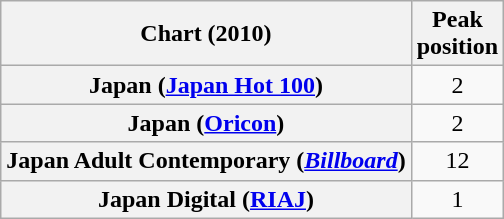<table class="wikitable sortable plainrowheaders">
<tr>
<th>Chart (2010)</th>
<th>Peak<br>position</th>
</tr>
<tr>
<th scope="row">Japan (<a href='#'>Japan Hot 100</a>)</th>
<td style="text-align:center;">2</td>
</tr>
<tr>
<th scope="row">Japan (<a href='#'>Oricon</a>)</th>
<td style="text-align:center;">2</td>
</tr>
<tr>
<th scope="row">Japan Adult Contemporary (<em><a href='#'>Billboard</a></em>)</th>
<td style="text-align:center;">12</td>
</tr>
<tr>
<th scope="row">Japan Digital (<a href='#'>RIAJ</a>)</th>
<td style="text-align:center;">1</td>
</tr>
</table>
